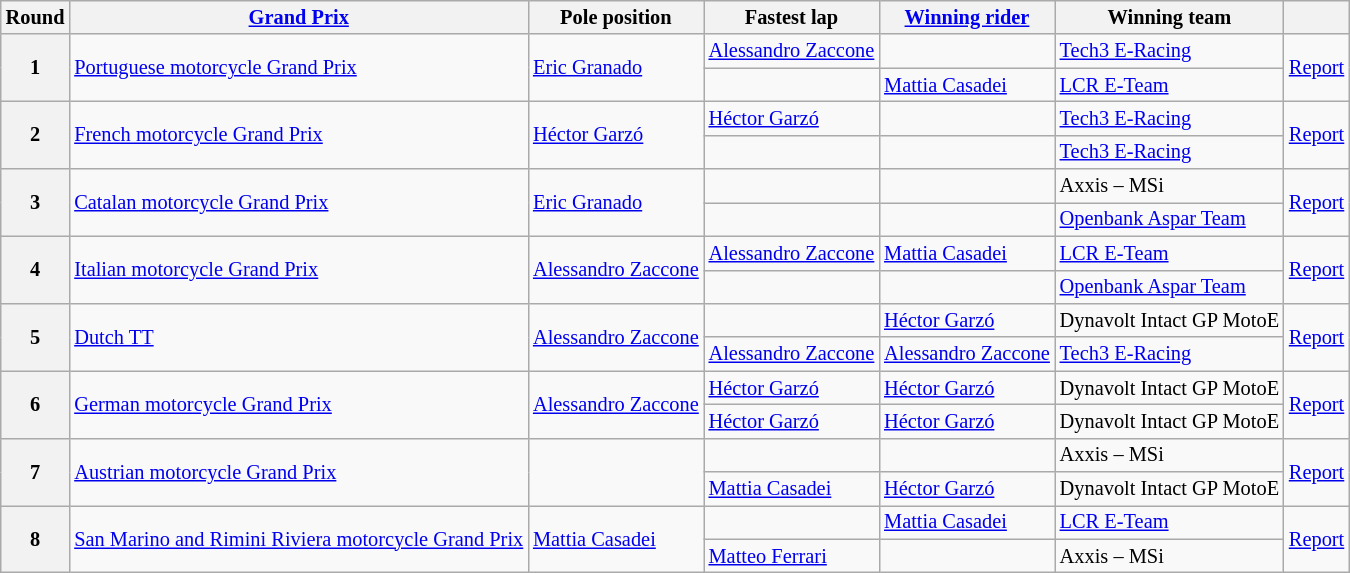<table class="wikitable sortable" style="font-size: 85%">
<tr>
<th>Round</th>
<th><a href='#'>Grand Prix</a></th>
<th>Pole position</th>
<th>Fastest lap</th>
<th><a href='#'>Winning rider</a></th>
<th>Winning team</th>
<th class="unsortable"></th>
</tr>
<tr>
<th rowspan="2">1</th>
<td rowspan=2> <a href='#'>Portuguese motorcycle Grand Prix</a></td>
<td rowspan=2 data-sort-value="gra"> <a href='#'>Eric Granado</a></td>
<td data-sort-value="zac" nowrap> <a href='#'>Alessandro Zaccone</a></td>
<td data-sort-value="spi"> </td>
<td data-sort-value="tec"> <a href='#'>Tech3 E-Racing</a></td>
<td rowspan=2><a href='#'>Report</a></td>
</tr>
<tr>
<td data-sort-value="gut"> </td>
<td data-sort-value="cas"> <a href='#'>Mattia Casadei</a></td>
<td data-sort-value="lcr"> <a href='#'>LCR E-Team</a></td>
</tr>
<tr>
<th rowspan="2">2</th>
<td rowspan=2> <a href='#'>French motorcycle Grand Prix</a></td>
<td rowspan=2 data-sort-value="gar"> <a href='#'>Héctor Garzó</a></td>
<td data-sort-value="gar"> <a href='#'>Héctor Garzó</a></td>
<td data-sort-value="spi"> </td>
<td data-sort-value="tec"> <a href='#'>Tech3 E-Racing</a></td>
<td rowspan=2><a href='#'>Report</a></td>
</tr>
<tr>
<td data-sort-value="spi"> </td>
<td data-sort-value="spi"> </td>
<td data-sort-value="tec" nowrap> <a href='#'>Tech3 E-Racing</a></td>
</tr>
<tr>
<th rowspan="2">3</th>
<td rowspan=2> <a href='#'>Catalan motorcycle Grand Prix</a></td>
<td rowspan=2 data-sort-value="gra"> <a href='#'>Eric Granado</a></td>
<td data-sort-value="gut"> </td>
<td data-sort-value="gut"> </td>
<td data-sort-value="axx"> Axxis – MSi</td>
<td rowspan=2><a href='#'>Report</a></td>
</tr>
<tr>
<td data-sort-value="gut"> </td>
<td data-sort-value="zan"> </td>
<td data-sort-value="ope"> <a href='#'>Openbank Aspar Team</a></td>
</tr>
<tr>
<th rowspan="2">4</th>
<td rowspan=2> <a href='#'>Italian motorcycle Grand Prix</a></td>
<td rowspan=2 data-sort-value="zac" nowrap> <a href='#'>Alessandro Zaccone</a></td>
<td data-sort-value="zac"> <a href='#'>Alessandro Zaccone</a></td>
<td data-sort-value="cas"> <a href='#'>Mattia Casadei</a></td>
<td data-sort-value="lcr"> <a href='#'>LCR E-Team</a></td>
<td rowspan=2><a href='#'>Report</a></td>
</tr>
<tr>
<td data-sort-value="spi"> </td>
<td data-sort-value="zan"> </td>
<td data-sort-value="ope"> <a href='#'>Openbank Aspar Team</a></td>
</tr>
<tr>
<th rowspan="2">5</th>
<td rowspan=2> <a href='#'>Dutch TT</a></td>
<td rowspan=2 data-sort-value="zac"> <a href='#'>Alessandro Zaccone</a></td>
<td data-sort-value="gut"> </td>
<td data-sort-value="gar"> <a href='#'>Héctor Garzó</a></td>
<td data-sort-value="dyn" nowrap> Dynavolt Intact GP MotoE</td>
<td rowspan=2><a href='#'>Report</a></td>
</tr>
<tr>
<td data-sort-value="zac"> <a href='#'>Alessandro Zaccone</a></td>
<td data-sort-value="zac" nowrap> <a href='#'>Alessandro Zaccone</a></td>
<td data-sort-value="tec"> <a href='#'>Tech3 E-Racing</a></td>
</tr>
<tr>
<th rowspan="2">6</th>
<td rowspan=2> <a href='#'>German motorcycle Grand Prix</a></td>
<td rowspan=2 data-sort-value="zac"> <a href='#'>Alessandro Zaccone</a></td>
<td data-sort-value="gar"> <a href='#'>Héctor Garzó</a></td>
<td data-sort-value="gar"> <a href='#'>Héctor Garzó</a></td>
<td data-sort-value="dyn"> Dynavolt Intact GP MotoE</td>
<td rowspan=2><a href='#'>Report</a></td>
</tr>
<tr>
<td data-sort-value="gar"> <a href='#'>Héctor Garzó</a></td>
<td data-sort-value="gar"> <a href='#'>Héctor Garzó</a></td>
<td data-sort-value="dyn"> Dynavolt Intact GP MotoE</td>
</tr>
<tr>
<th rowspan="2">7</th>
<td rowspan=2> <a href='#'>Austrian motorcycle Grand Prix</a></td>
<td rowspan=2 data-sort-value="gut"> </td>
<td data-sort-value="gut"> </td>
<td data-sort-value="gut"> </td>
<td data-sort-value="axx"> Axxis – MSi</td>
<td rowspan=2><a href='#'>Report</a></td>
</tr>
<tr>
<td data-sort-value="cas"> <a href='#'>Mattia Casadei</a></td>
<td data-sort-value="gar"> <a href='#'>Héctor Garzó</a></td>
<td data-sort-value="dyn"> Dynavolt Intact GP MotoE</td>
</tr>
<tr>
<th rowspan="2">8</th>
<td rowspan=2 nowrap> <a href='#'>San Marino and Rimini Riviera motorcycle Grand Prix</a></td>
<td rowspan=2> <a href='#'>Mattia Casadei</a></td>
<td> </td>
<td> <a href='#'>Mattia Casadei</a></td>
<td> <a href='#'>LCR E-Team</a></td>
<td rowspan=2><a href='#'>Report</a></td>
</tr>
<tr>
<td> <a href='#'>Matteo Ferrari</a></td>
<td> </td>
<td> Axxis – MSi</td>
</tr>
</table>
